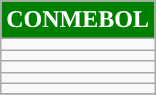<table class="wikitable collapsible collapsed" style="display: inline-table;">
<tr>
<th style="background-color:#008000; color:white; ">CONMEBOL</th>
</tr>
<tr>
<td></td>
</tr>
<tr>
<td></td>
</tr>
<tr>
<td></td>
</tr>
<tr>
<td></td>
</tr>
<tr>
<td></td>
</tr>
<tr>
</tr>
</table>
